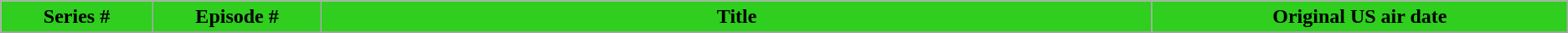<table class="wikitable plainrowheaders">
<tr>
<th style="background-color: #2FCE1F" width=3%>Series #</th>
<th style="background-color: #2FCE1F" width=3%>Episode #</th>
<th style="background-color: #2FCE1F" width=18%>Title</th>
<th style="background-color: #2FCE1F" width=9%>Original US air date</th>
</tr>
<tr style="background-color: #FFFFFF" |>
</tr>
</table>
